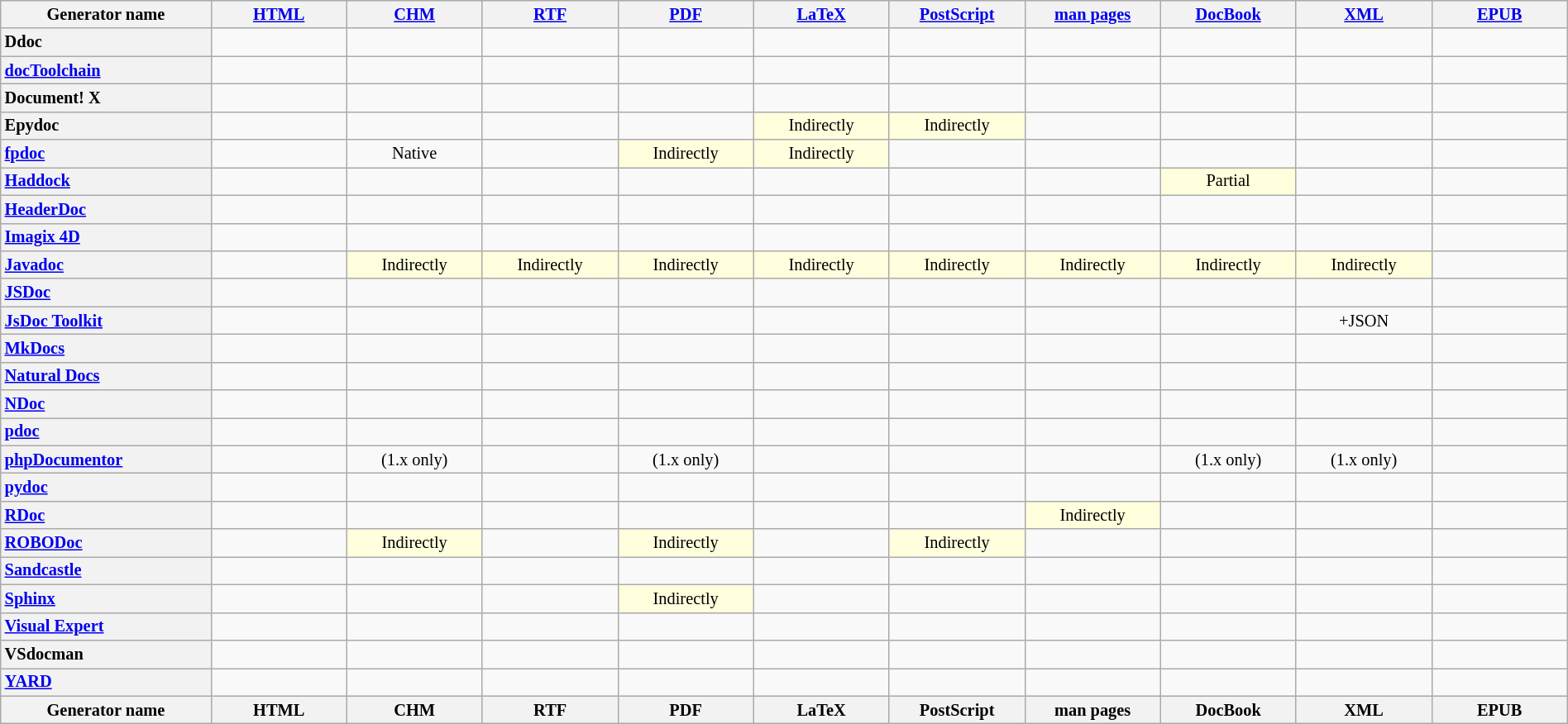<table class="wikitable sortable" style="font-size: 85%; border: gray solid 1px; border-collapse: collapse; text-align: center; width: 100%; table-layout: fixed;">
<tr style="background: #ececec">
<th style="width:12em">Generator name</th>
<th><a href='#'>HTML</a></th>
<th><a href='#'>CHM</a></th>
<th><a href='#'>RTF</a></th>
<th><a href='#'>PDF</a></th>
<th><a href='#'>LaTeX</a></th>
<th><a href='#'>PostScript</a></th>
<th><a href='#'>man pages</a></th>
<th><a href='#'>DocBook</a></th>
<th><a href='#'>XML</a></th>
<th><a href='#'>EPUB</a></th>
</tr>
<tr>
<th style="text-align:left;" bgcolor="#ececec">Ddoc</th>
<td></td>
<td></td>
<td></td>
<td></td>
<td></td>
<td></td>
<td></td>
<td></td>
<td></td>
<td></td>
</tr>
<tr>
<th style="text-align:left;" bgcolor="#ececec"><a href='#'>docToolchain</a></th>
<td></td>
<td></td>
<td></td>
<td></td>
<td></td>
<td></td>
<td></td>
<td></td>
<td></td>
<td></td>
</tr>
<tr>
<th style="text-align:left;" bgcolor="#ececec">Document! X</th>
<td></td>
<td></td>
<td></td>
<td></td>
<td></td>
<td></td>
<td></td>
<td></td>
<td></td>
<td></td>
</tr>
<tr>
<th style="text-align:left;" bgcolor="#ececec">Epydoc</th>
<td></td>
<td></td>
<td></td>
<td></td>
<td bgcolor="#ffffdd">Indirectly</td>
<td bgcolor="#ffffdd">Indirectly</td>
<td></td>
<td></td>
<td></td>
<td></td>
</tr>
<tr>
<th style="text-align:left;" bgcolor="#ececec"><a href='#'>fpdoc</a></th>
<td></td>
<td>Native</td>
<td></td>
<td bgcolor="#ffffdd">Indirectly</td>
<td bgcolor="#ffffdd">Indirectly</td>
<td></td>
<td></td>
<td></td>
<td></td>
<td></td>
</tr>
<tr>
<th style="text-align:left;" bgcolor="#ececec"><a href='#'>Haddock</a></th>
<td></td>
<td></td>
<td></td>
<td></td>
<td></td>
<td></td>
<td></td>
<td bgcolor="#ffffdd">Partial</td>
<td></td>
<td></td>
</tr>
<tr>
<th style="text-align:left;" bgcolor="#ececec"><a href='#'>HeaderDoc</a></th>
<td></td>
<td></td>
<td></td>
<td></td>
<td></td>
<td></td>
<td></td>
<td></td>
<td></td>
<td></td>
</tr>
<tr>
<th style="text-align:left;" bgcolor="#ececec"><a href='#'>Imagix 4D</a></th>
<td></td>
<td></td>
<td></td>
<td></td>
<td></td>
<td></td>
<td></td>
<td></td>
<td></td>
<td></td>
</tr>
<tr>
<th style="text-align:left;" bgcolor="#ececec"><a href='#'>Javadoc</a></th>
<td></td>
<td bgcolor="#ffffdd">Indirectly</td>
<td bgcolor="#ffffdd">Indirectly</td>
<td bgcolor="#ffffdd">Indirectly</td>
<td bgcolor="#ffffdd">Indirectly</td>
<td bgcolor="#ffffdd">Indirectly</td>
<td bgcolor="#ffffdd">Indirectly</td>
<td bgcolor="#ffffdd">Indirectly</td>
<td bgcolor="#ffffdd">Indirectly</td>
<td></td>
</tr>
<tr>
<th style="text-align:left;" bgcolor="#ececec"><a href='#'>JSDoc</a></th>
<td></td>
<td></td>
<td></td>
<td></td>
<td></td>
<td></td>
<td></td>
<td></td>
<td></td>
<td></td>
</tr>
<tr>
<th style="text-align:left;" bgcolor="#ececec"><a href='#'>JsDoc Toolkit</a></th>
<td></td>
<td></td>
<td></td>
<td></td>
<td></td>
<td></td>
<td></td>
<td></td>
<td>+JSON</td>
<td></td>
</tr>
<tr>
<th style="text-align:left;" bgcolor="#ececec"><a href='#'>MkDocs</a></th>
<td></td>
<td></td>
<td></td>
<td></td>
<td></td>
<td></td>
<td></td>
<td></td>
<td></td>
<td></td>
</tr>
<tr>
<th style="text-align:left;" bgcolor="#ececec"><a href='#'>Natural Docs</a></th>
<td></td>
<td></td>
<td></td>
<td></td>
<td></td>
<td></td>
<td></td>
<td></td>
<td></td>
<td></td>
</tr>
<tr>
<th style="text-align:left;" bgcolor="#ececec"><a href='#'>NDoc</a></th>
<td></td>
<td></td>
<td></td>
<td></td>
<td></td>
<td></td>
<td></td>
<td></td>
<td></td>
<td></td>
</tr>
<tr>
<th style="text-align:left;" bgcolor="#ececec"><a href='#'>pdoc</a></th>
<td></td>
<td></td>
<td></td>
<td></td>
<td></td>
<td></td>
<td></td>
<td></td>
<td></td>
<td></td>
</tr>
<tr>
<th style="text-align:left;" bgcolor="#ececec"><a href='#'>phpDocumentor</a></th>
<td></td>
<td> (1.x only)</td>
<td></td>
<td> (1.x only)</td>
<td></td>
<td></td>
<td></td>
<td> (1.x only)</td>
<td> (1.x only)</td>
<td></td>
</tr>
<tr>
<th style="text-align:left;" bgcolor="#ececec"><a href='#'>pydoc</a></th>
<td></td>
<td></td>
<td></td>
<td></td>
<td></td>
<td></td>
<td></td>
<td></td>
<td></td>
<td></td>
</tr>
<tr>
<th style="text-align:left;" bgcolor="#ececec"><a href='#'>RDoc</a></th>
<td></td>
<td></td>
<td></td>
<td></td>
<td></td>
<td></td>
<td bgcolor="#ffffdd">Indirectly</td>
<td></td>
<td></td>
<td></td>
</tr>
<tr>
<th style="text-align:left;" bgcolor="#ececec"><a href='#'>ROBODoc</a></th>
<td></td>
<td bgcolor="#ffffdd">Indirectly</td>
<td></td>
<td bgcolor="#ffffdd">Indirectly</td>
<td></td>
<td bgcolor="#ffffdd">Indirectly</td>
<td></td>
<td></td>
<td></td>
<td></td>
</tr>
<tr>
<th style="text-align:left;" bgcolor="#ececec"><a href='#'>Sandcastle</a></th>
<td></td>
<td></td>
<td></td>
<td></td>
<td></td>
<td></td>
<td></td>
<td></td>
<td></td>
<td></td>
</tr>
<tr>
<th style="text-align:left;" bgcolor="#ececec"><a href='#'>Sphinx</a></th>
<td></td>
<td></td>
<td></td>
<td bgcolor="#ffffdd">Indirectly</td>
<td></td>
<td></td>
<td></td>
<td></td>
<td></td>
<td></td>
</tr>
<tr>
<th style="text-align:left;" bgcolor="#ececec"><a href='#'>Visual Expert</a></th>
<td></td>
<td></td>
<td></td>
<td></td>
<td></td>
<td></td>
<td></td>
<td></td>
<td></td>
<td></td>
</tr>
<tr>
<th style="text-align:left;" bgcolor="#ececec">VSdocman</th>
<td></td>
<td></td>
<td></td>
<td></td>
<td></td>
<td></td>
<td></td>
<td></td>
<td></td>
<td></td>
</tr>
<tr>
<th style="text-align:left;" bgcolor="#ececec"><a href='#'>YARD</a></th>
<td></td>
<td></td>
<td></td>
<td></td>
<td></td>
<td></td>
<td></td>
<td></td>
<td></td>
<td></td>
</tr>
<tr class="sortbottom" style="background: #ececec">
<th>Generator name</th>
<th>HTML</th>
<th>CHM</th>
<th>RTF</th>
<th>PDF</th>
<th>LaTeX</th>
<th>PostScript</th>
<th>man pages</th>
<th>DocBook</th>
<th>XML</th>
<th>EPUB</th>
</tr>
</table>
